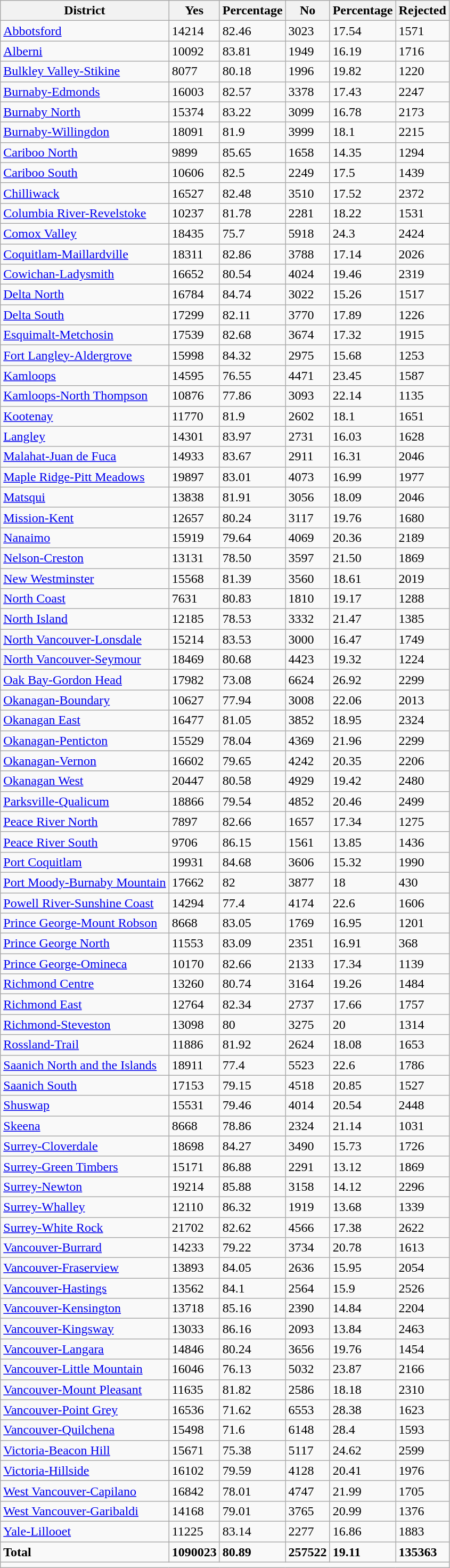<table class="wikitable">
<tr>
<th>District</th>
<th>Yes</th>
<th>Percentage</th>
<th>No</th>
<th>Percentage</th>
<th>Rejected</th>
</tr>
<tr>
<td><a href='#'>Abbotsford</a></td>
<td>14214</td>
<td>82.46</td>
<td>3023</td>
<td>17.54</td>
<td>1571</td>
</tr>
<tr>
<td><a href='#'>Alberni</a></td>
<td>10092</td>
<td>83.81</td>
<td>1949</td>
<td>16.19</td>
<td>1716</td>
</tr>
<tr>
<td><a href='#'>Bulkley Valley-Stikine</a></td>
<td>8077</td>
<td>80.18</td>
<td>1996</td>
<td>19.82</td>
<td>1220</td>
</tr>
<tr>
<td><a href='#'>Burnaby-Edmonds</a></td>
<td>16003</td>
<td>82.57</td>
<td>3378</td>
<td>17.43</td>
<td>2247</td>
</tr>
<tr>
<td><a href='#'>Burnaby North</a></td>
<td>15374</td>
<td>83.22</td>
<td>3099</td>
<td>16.78</td>
<td>2173</td>
</tr>
<tr>
<td><a href='#'>Burnaby-Willingdon</a></td>
<td>18091</td>
<td>81.9</td>
<td>3999</td>
<td>18.1</td>
<td>2215</td>
</tr>
<tr>
<td><a href='#'>Cariboo North</a></td>
<td>9899</td>
<td>85.65</td>
<td>1658</td>
<td>14.35</td>
<td>1294</td>
</tr>
<tr>
<td><a href='#'>Cariboo South</a></td>
<td>10606</td>
<td>82.5</td>
<td>2249</td>
<td>17.5</td>
<td>1439</td>
</tr>
<tr>
<td><a href='#'>Chilliwack</a></td>
<td>16527</td>
<td>82.48</td>
<td>3510</td>
<td>17.52</td>
<td>2372</td>
</tr>
<tr>
<td><a href='#'>Columbia River-Revelstoke</a></td>
<td>10237</td>
<td>81.78</td>
<td>2281</td>
<td>18.22</td>
<td>1531</td>
</tr>
<tr>
<td><a href='#'>Comox Valley</a></td>
<td>18435</td>
<td>75.7</td>
<td>5918</td>
<td>24.3</td>
<td>2424</td>
</tr>
<tr>
<td><a href='#'>Coquitlam-Maillardville</a></td>
<td>18311</td>
<td>82.86</td>
<td>3788</td>
<td>17.14</td>
<td>2026</td>
</tr>
<tr>
<td><a href='#'>Cowichan-Ladysmith</a></td>
<td>16652</td>
<td>80.54</td>
<td>4024</td>
<td>19.46</td>
<td>2319</td>
</tr>
<tr>
<td><a href='#'>Delta North</a></td>
<td>16784</td>
<td>84.74</td>
<td>3022</td>
<td>15.26</td>
<td>1517</td>
</tr>
<tr>
<td><a href='#'>Delta South</a></td>
<td>17299</td>
<td>82.11</td>
<td>3770</td>
<td>17.89</td>
<td>1226</td>
</tr>
<tr>
<td><a href='#'>Esquimalt-Metchosin</a></td>
<td>17539</td>
<td>82.68</td>
<td>3674</td>
<td>17.32</td>
<td>1915</td>
</tr>
<tr>
<td><a href='#'>Fort Langley-Aldergrove</a></td>
<td>15998</td>
<td>84.32</td>
<td>2975</td>
<td>15.68</td>
<td>1253</td>
</tr>
<tr>
<td><a href='#'>Kamloops</a></td>
<td>14595</td>
<td>76.55</td>
<td>4471</td>
<td>23.45</td>
<td>1587</td>
</tr>
<tr>
<td><a href='#'>Kamloops-North Thompson</a></td>
<td>10876</td>
<td>77.86</td>
<td>3093</td>
<td>22.14</td>
<td>1135</td>
</tr>
<tr>
<td><a href='#'>Kootenay</a></td>
<td>11770</td>
<td>81.9</td>
<td>2602</td>
<td>18.1</td>
<td>1651</td>
</tr>
<tr>
<td><a href='#'>Langley</a></td>
<td>14301</td>
<td>83.97</td>
<td>2731</td>
<td>16.03</td>
<td>1628</td>
</tr>
<tr>
<td><a href='#'>Malahat-Juan de Fuca</a></td>
<td>14933</td>
<td>83.67</td>
<td>2911</td>
<td>16.31</td>
<td>2046</td>
</tr>
<tr>
<td><a href='#'>Maple Ridge-Pitt Meadows</a></td>
<td>19897</td>
<td>83.01</td>
<td>4073</td>
<td>16.99</td>
<td>1977</td>
</tr>
<tr>
<td><a href='#'>Matsqui</a></td>
<td>13838</td>
<td>81.91</td>
<td>3056</td>
<td>18.09</td>
<td>2046</td>
</tr>
<tr>
<td><a href='#'>Mission-Kent</a></td>
<td>12657</td>
<td>80.24</td>
<td>3117</td>
<td>19.76</td>
<td>1680</td>
</tr>
<tr>
<td><a href='#'>Nanaimo</a></td>
<td>15919</td>
<td>79.64</td>
<td>4069</td>
<td>20.36</td>
<td>2189</td>
</tr>
<tr>
<td><a href='#'>Nelson-Creston</a></td>
<td>13131</td>
<td>78.50</td>
<td>3597</td>
<td>21.50</td>
<td>1869</td>
</tr>
<tr>
<td><a href='#'>New Westminster</a></td>
<td>15568</td>
<td>81.39</td>
<td>3560</td>
<td>18.61</td>
<td>2019</td>
</tr>
<tr>
<td><a href='#'>North Coast</a></td>
<td>7631</td>
<td>80.83</td>
<td>1810</td>
<td>19.17</td>
<td>1288</td>
</tr>
<tr>
<td><a href='#'>North Island</a></td>
<td>12185</td>
<td>78.53</td>
<td>3332</td>
<td>21.47</td>
<td>1385</td>
</tr>
<tr>
<td><a href='#'>North Vancouver-Lonsdale</a></td>
<td>15214</td>
<td>83.53</td>
<td>3000</td>
<td>16.47</td>
<td>1749</td>
</tr>
<tr>
<td><a href='#'>North Vancouver-Seymour</a></td>
<td>18469</td>
<td>80.68</td>
<td>4423</td>
<td>19.32</td>
<td>1224</td>
</tr>
<tr>
<td><a href='#'>Oak Bay-Gordon Head</a></td>
<td>17982</td>
<td>73.08</td>
<td>6624</td>
<td>26.92</td>
<td>2299</td>
</tr>
<tr>
<td><a href='#'>Okanagan-Boundary</a></td>
<td>10627</td>
<td>77.94</td>
<td>3008</td>
<td>22.06</td>
<td>2013</td>
</tr>
<tr>
<td><a href='#'>Okanagan East</a></td>
<td>16477</td>
<td>81.05</td>
<td>3852</td>
<td>18.95</td>
<td>2324</td>
</tr>
<tr>
<td><a href='#'>Okanagan-Penticton</a></td>
<td>15529</td>
<td>78.04</td>
<td>4369</td>
<td>21.96</td>
<td>2299</td>
</tr>
<tr>
<td><a href='#'>Okanagan-Vernon</a></td>
<td>16602</td>
<td>79.65</td>
<td>4242</td>
<td>20.35</td>
<td>2206</td>
</tr>
<tr>
<td><a href='#'>Okanagan West</a></td>
<td>20447</td>
<td>80.58</td>
<td>4929</td>
<td>19.42</td>
<td>2480</td>
</tr>
<tr>
<td><a href='#'>Parksville-Qualicum</a></td>
<td>18866</td>
<td>79.54</td>
<td>4852</td>
<td>20.46</td>
<td>2499</td>
</tr>
<tr>
<td><a href='#'>Peace River North</a></td>
<td>7897</td>
<td>82.66</td>
<td>1657</td>
<td>17.34</td>
<td>1275</td>
</tr>
<tr>
<td><a href='#'>Peace River South</a></td>
<td>9706</td>
<td>86.15</td>
<td>1561</td>
<td>13.85</td>
<td>1436</td>
</tr>
<tr>
<td><a href='#'>Port Coquitlam</a></td>
<td>19931</td>
<td>84.68</td>
<td>3606</td>
<td>15.32</td>
<td>1990</td>
</tr>
<tr>
<td><a href='#'>Port Moody-Burnaby Mountain</a></td>
<td>17662</td>
<td>82</td>
<td>3877</td>
<td>18</td>
<td>430</td>
</tr>
<tr>
<td><a href='#'>Powell River-Sunshine Coast</a></td>
<td>14294</td>
<td>77.4</td>
<td>4174</td>
<td>22.6</td>
<td>1606</td>
</tr>
<tr>
<td><a href='#'>Prince George-Mount Robson</a></td>
<td>8668</td>
<td>83.05</td>
<td>1769</td>
<td>16.95</td>
<td>1201</td>
</tr>
<tr>
<td><a href='#'>Prince George North</a></td>
<td>11553</td>
<td>83.09</td>
<td>2351</td>
<td>16.91</td>
<td>368</td>
</tr>
<tr>
<td><a href='#'>Prince George-Omineca</a></td>
<td>10170</td>
<td>82.66</td>
<td>2133</td>
<td>17.34</td>
<td>1139</td>
</tr>
<tr>
<td><a href='#'>Richmond Centre</a></td>
<td>13260</td>
<td>80.74</td>
<td>3164</td>
<td>19.26</td>
<td>1484</td>
</tr>
<tr>
<td><a href='#'>Richmond East</a></td>
<td>12764</td>
<td>82.34</td>
<td>2737</td>
<td>17.66</td>
<td>1757</td>
</tr>
<tr>
<td><a href='#'>Richmond-Steveston</a></td>
<td>13098</td>
<td>80</td>
<td>3275</td>
<td>20</td>
<td>1314</td>
</tr>
<tr>
<td><a href='#'>Rossland-Trail</a></td>
<td>11886</td>
<td>81.92</td>
<td>2624</td>
<td>18.08</td>
<td>1653</td>
</tr>
<tr>
<td><a href='#'>Saanich North and the Islands</a></td>
<td>18911</td>
<td>77.4</td>
<td>5523</td>
<td>22.6</td>
<td>1786</td>
</tr>
<tr>
<td><a href='#'>Saanich South</a></td>
<td>17153</td>
<td>79.15</td>
<td>4518</td>
<td>20.85</td>
<td>1527</td>
</tr>
<tr>
<td><a href='#'>Shuswap</a></td>
<td>15531</td>
<td>79.46</td>
<td>4014</td>
<td>20.54</td>
<td>2448</td>
</tr>
<tr>
<td><a href='#'>Skeena</a></td>
<td>8668</td>
<td>78.86</td>
<td>2324</td>
<td>21.14</td>
<td>1031</td>
</tr>
<tr>
<td><a href='#'>Surrey-Cloverdale</a></td>
<td>18698</td>
<td>84.27</td>
<td>3490</td>
<td>15.73</td>
<td>1726</td>
</tr>
<tr>
<td><a href='#'>Surrey-Green Timbers</a></td>
<td>15171</td>
<td>86.88</td>
<td>2291</td>
<td>13.12</td>
<td>1869</td>
</tr>
<tr>
<td><a href='#'>Surrey-Newton</a></td>
<td>19214</td>
<td>85.88</td>
<td>3158</td>
<td>14.12</td>
<td>2296</td>
</tr>
<tr>
<td><a href='#'>Surrey-Whalley</a></td>
<td>12110</td>
<td>86.32</td>
<td>1919</td>
<td>13.68</td>
<td>1339</td>
</tr>
<tr>
<td><a href='#'>Surrey-White Rock</a></td>
<td>21702</td>
<td>82.62</td>
<td>4566</td>
<td>17.38</td>
<td>2622</td>
</tr>
<tr>
<td><a href='#'>Vancouver-Burrard</a></td>
<td>14233</td>
<td>79.22</td>
<td>3734</td>
<td>20.78</td>
<td>1613</td>
</tr>
<tr>
<td><a href='#'>Vancouver-Fraserview</a></td>
<td>13893</td>
<td>84.05</td>
<td>2636</td>
<td>15.95</td>
<td>2054</td>
</tr>
<tr>
<td><a href='#'>Vancouver-Hastings</a></td>
<td>13562</td>
<td>84.1</td>
<td>2564</td>
<td>15.9</td>
<td>2526</td>
</tr>
<tr>
<td><a href='#'>Vancouver-Kensington</a></td>
<td>13718</td>
<td>85.16</td>
<td>2390</td>
<td>14.84</td>
<td>2204</td>
</tr>
<tr>
<td><a href='#'>Vancouver-Kingsway</a></td>
<td>13033</td>
<td>86.16</td>
<td>2093</td>
<td>13.84</td>
<td>2463</td>
</tr>
<tr>
<td><a href='#'>Vancouver-Langara</a></td>
<td>14846</td>
<td>80.24</td>
<td>3656</td>
<td>19.76</td>
<td>1454</td>
</tr>
<tr>
<td><a href='#'>Vancouver-Little Mountain</a></td>
<td>16046</td>
<td>76.13</td>
<td>5032</td>
<td>23.87</td>
<td>2166</td>
</tr>
<tr>
<td><a href='#'>Vancouver-Mount Pleasant</a></td>
<td>11635</td>
<td>81.82</td>
<td>2586</td>
<td>18.18</td>
<td>2310</td>
</tr>
<tr>
<td><a href='#'>Vancouver-Point Grey</a></td>
<td>16536</td>
<td>71.62</td>
<td>6553</td>
<td>28.38</td>
<td>1623</td>
</tr>
<tr>
<td><a href='#'>Vancouver-Quilchena</a></td>
<td>15498</td>
<td>71.6</td>
<td>6148</td>
<td>28.4</td>
<td>1593</td>
</tr>
<tr>
<td><a href='#'>Victoria-Beacon Hill</a></td>
<td>15671</td>
<td>75.38</td>
<td>5117</td>
<td>24.62</td>
<td>2599</td>
</tr>
<tr>
<td><a href='#'>Victoria-Hillside</a></td>
<td>16102</td>
<td>79.59</td>
<td>4128</td>
<td>20.41</td>
<td>1976</td>
</tr>
<tr>
<td><a href='#'>West Vancouver-Capilano</a></td>
<td>16842</td>
<td>78.01</td>
<td>4747</td>
<td>21.99</td>
<td>1705</td>
</tr>
<tr>
<td><a href='#'>West Vancouver-Garibaldi</a></td>
<td>14168</td>
<td>79.01</td>
<td>3765</td>
<td>20.99</td>
<td>1376</td>
</tr>
<tr>
<td><a href='#'>Yale-Lillooet</a></td>
<td>11225</td>
<td>83.14</td>
<td>2277</td>
<td>16.86</td>
<td>1883</td>
</tr>
<tr>
<td><strong>Total</strong></td>
<td><strong>1090023</strong></td>
<td><strong>80.89</strong></td>
<td><strong>257522</strong></td>
<td><strong>19.11</strong></td>
<td><strong>135363</strong></td>
</tr>
<tr>
<td colspan=6></td>
</tr>
</table>
